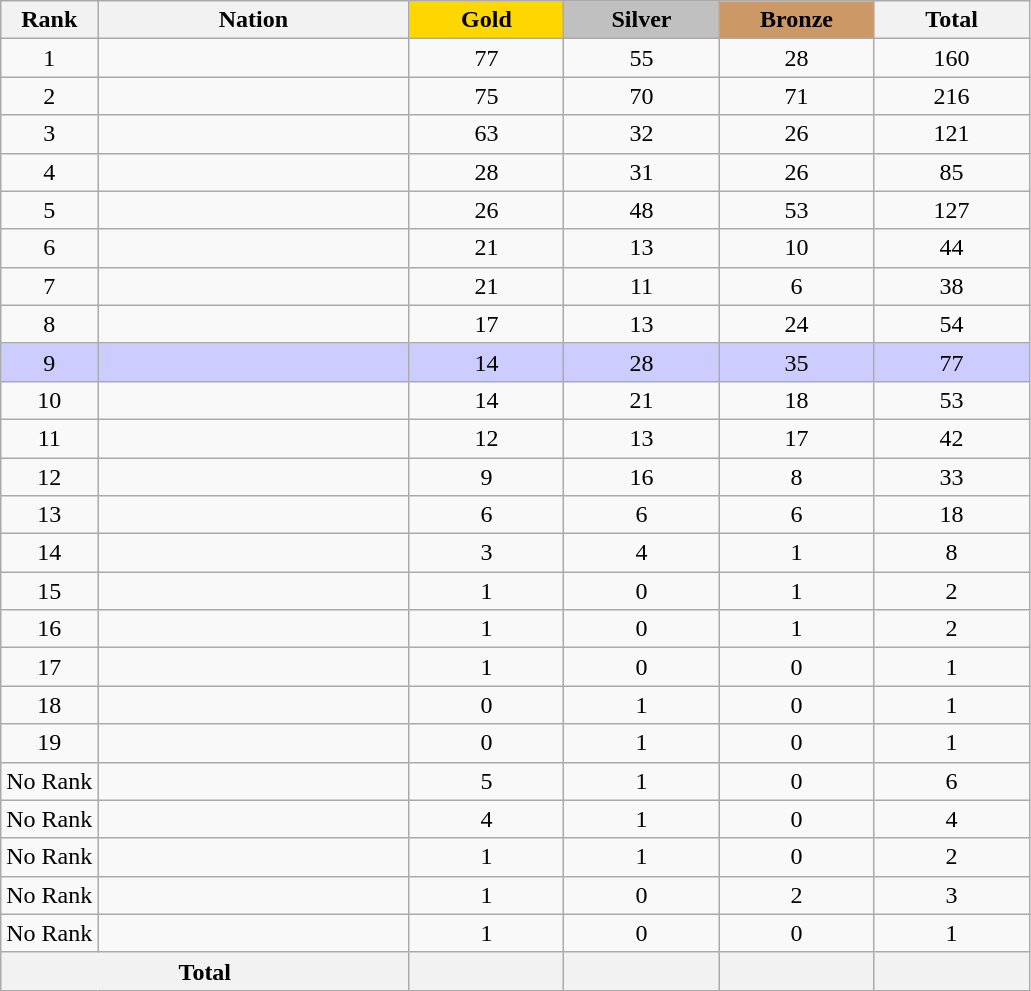<table class="wikitable sortable plainrowheaders" style="text-align: center">
<tr>
<th scope="col">Rank</th>
<th scope="col" style="width:200px">Nation</th>
<th scope="col" style="background-color:gold; width:6em;">Gold</th>
<th scope="col" style="background-color:silver; width:6em;">Silver</th>
<th scope="col" style="background-color:#cc9966; width:6em;">Bronze</th>
<th scope="col" style="width:6em;">Total</th>
</tr>
<tr>
<td>1</td>
<td align=left></td>
<td>77</td>
<td>55</td>
<td>28</td>
<td>160</td>
</tr>
<tr>
<td>2</td>
<td align=left></td>
<td>75</td>
<td>70</td>
<td>71</td>
<td>216</td>
</tr>
<tr>
<td>3</td>
<td align=left></td>
<td>63</td>
<td>32</td>
<td>26</td>
<td>121</td>
</tr>
<tr>
<td>4</td>
<td align=left></td>
<td>28</td>
<td>31</td>
<td>26</td>
<td>85</td>
</tr>
<tr>
<td>5</td>
<td align=left></td>
<td>26</td>
<td>48</td>
<td>53</td>
<td>127</td>
</tr>
<tr>
<td>6</td>
<td align=left></td>
<td>21</td>
<td>13</td>
<td>10</td>
<td>44</td>
</tr>
<tr>
<td>7</td>
<td align=left></td>
<td>21</td>
<td>11</td>
<td>6</td>
<td>38</td>
</tr>
<tr>
<td>8</td>
<td align=left></td>
<td>17</td>
<td>13</td>
<td>24</td>
<td>54</td>
</tr>
<tr style="background:#ccf;">
<td>9</td>
<td align=left></td>
<td>14</td>
<td>28</td>
<td>35</td>
<td>77</td>
</tr>
<tr>
<td>10</td>
<td align=left></td>
<td>14</td>
<td>21</td>
<td>18</td>
<td>53</td>
</tr>
<tr>
<td>11</td>
<td align=left></td>
<td>12</td>
<td>13</td>
<td>17</td>
<td>42</td>
</tr>
<tr>
<td>12</td>
<td align=left></td>
<td>9</td>
<td>16</td>
<td>8</td>
<td>33</td>
</tr>
<tr>
<td>13</td>
<td align=left></td>
<td>6</td>
<td>6</td>
<td>6</td>
<td>18</td>
</tr>
<tr>
<td>14</td>
<td align=left></td>
<td>3</td>
<td>4</td>
<td>1</td>
<td>8</td>
</tr>
<tr>
<td>15</td>
<td align=left></td>
<td>1</td>
<td>0</td>
<td>1</td>
<td>2</td>
</tr>
<tr>
<td>16</td>
<td align=left></td>
<td>1</td>
<td>0</td>
<td>1</td>
<td>2</td>
</tr>
<tr>
<td>17</td>
<td align=left></td>
<td>1</td>
<td>0</td>
<td>0</td>
<td>1</td>
</tr>
<tr>
<td>18</td>
<td align=left></td>
<td>0</td>
<td>1</td>
<td>0</td>
<td>1</td>
</tr>
<tr>
<td>19</td>
<td align=left></td>
<td>0</td>
<td>1</td>
<td>0</td>
<td>1</td>
</tr>
<tr>
<td>No Rank</td>
<td align=left></td>
<td>5</td>
<td>1</td>
<td>0</td>
<td>6</td>
</tr>
<tr>
<td>No Rank</td>
<td align=left></td>
<td>4</td>
<td>1</td>
<td>0</td>
<td>4</td>
</tr>
<tr>
<td>No Rank</td>
<td align=left></td>
<td>1</td>
<td>1</td>
<td>0</td>
<td>2</td>
</tr>
<tr>
<td>No Rank</td>
<td align=left></td>
<td>1</td>
<td>0</td>
<td>2</td>
<td>3</td>
</tr>
<tr>
<td>No Rank</td>
<td align=left></td>
<td>1</td>
<td>0</td>
<td>0</td>
<td>1</td>
</tr>
<tr>
<th colspan=2>Total</th>
<th></th>
<th></th>
<th></th>
<th></th>
</tr>
</table>
